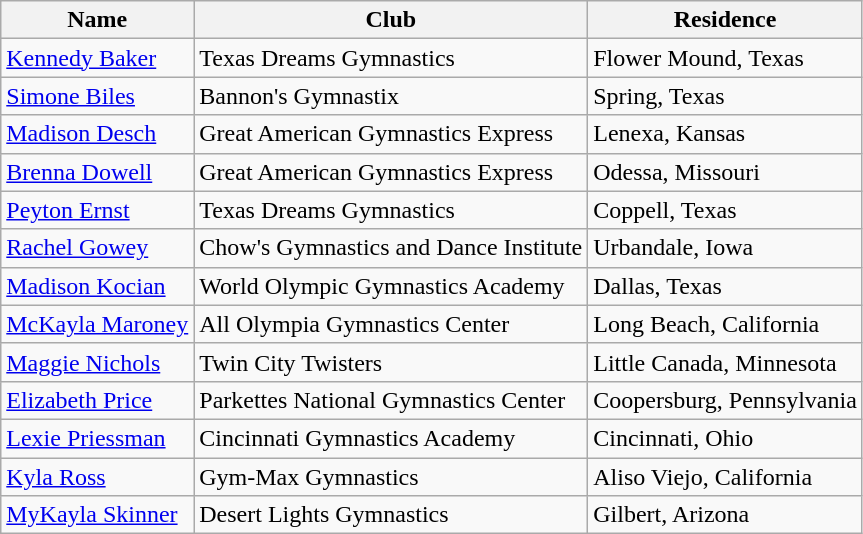<table class="wikitable">
<tr>
<th>Name</th>
<th>Club</th>
<th>Residence</th>
</tr>
<tr>
<td><a href='#'>Kennedy Baker</a></td>
<td>Texas Dreams Gymnastics</td>
<td>Flower Mound, Texas</td>
</tr>
<tr>
<td><a href='#'>Simone Biles</a></td>
<td>Bannon's Gymnastix</td>
<td>Spring, Texas</td>
</tr>
<tr>
<td><a href='#'>Madison Desch</a></td>
<td>Great American Gymnastics Express</td>
<td>Lenexa, Kansas</td>
</tr>
<tr>
<td><a href='#'>Brenna Dowell</a></td>
<td>Great American Gymnastics Express</td>
<td>Odessa, Missouri</td>
</tr>
<tr>
<td><a href='#'>Peyton Ernst</a></td>
<td>Texas Dreams Gymnastics</td>
<td>Coppell, Texas</td>
</tr>
<tr>
<td><a href='#'>Rachel Gowey</a></td>
<td>Chow's Gymnastics and Dance Institute</td>
<td>Urbandale, Iowa</td>
</tr>
<tr>
<td><a href='#'>Madison Kocian</a></td>
<td>World Olympic Gymnastics Academy</td>
<td>Dallas, Texas</td>
</tr>
<tr>
<td><a href='#'>McKayla Maroney</a></td>
<td>All Olympia Gymnastics Center</td>
<td>Long Beach, California</td>
</tr>
<tr>
<td><a href='#'>Maggie Nichols</a></td>
<td>Twin City Twisters</td>
<td>Little Canada, Minnesota</td>
</tr>
<tr>
<td><a href='#'>Elizabeth Price</a></td>
<td>Parkettes National Gymnastics Center</td>
<td>Coopersburg, Pennsylvania</td>
</tr>
<tr>
<td><a href='#'>Lexie Priessman</a></td>
<td>Cincinnati Gymnastics Academy</td>
<td>Cincinnati, Ohio</td>
</tr>
<tr>
<td><a href='#'>Kyla Ross</a></td>
<td>Gym-Max Gymnastics</td>
<td>Aliso Viejo, California</td>
</tr>
<tr>
<td><a href='#'>MyKayla Skinner</a></td>
<td>Desert Lights Gymnastics</td>
<td>Gilbert, Arizona</td>
</tr>
</table>
